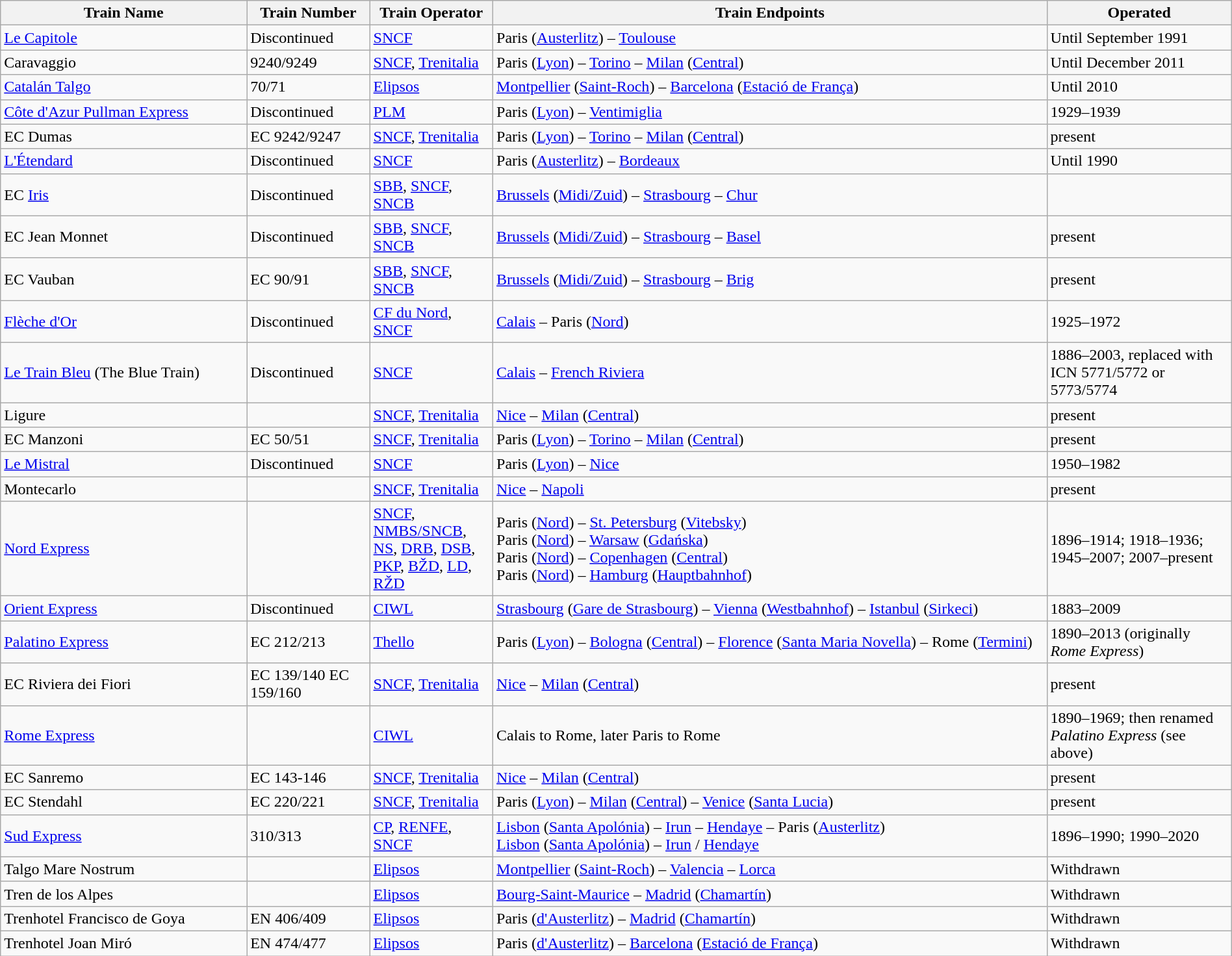<table class="wikitable" width=100%>
<tr>
<th width=20%>Train Name</th>
<th width=10%>Train Number</th>
<th width=10%>Train Operator</th>
<th width=45%>Train Endpoints</th>
<th width=15%>Operated</th>
</tr>
<tr>
<td><a href='#'>Le Capitole</a></td>
<td>Discontinued</td>
<td><a href='#'>SNCF</a></td>
<td>Paris (<a href='#'>Austerlitz</a>) – <a href='#'>Toulouse</a></td>
<td>Until September 1991</td>
</tr>
<tr>
<td>Caravaggio</td>
<td>9240/9249</td>
<td><a href='#'>SNCF</a>, <a href='#'>Trenitalia</a></td>
<td>Paris (<a href='#'>Lyon</a>) – <a href='#'>Torino</a> – <a href='#'>Milan</a> (<a href='#'>Central</a>)</td>
<td>Until December 2011</td>
</tr>
<tr>
<td><a href='#'>Catalán Talgo</a></td>
<td>70/71</td>
<td><a href='#'>Elipsos</a></td>
<td><a href='#'>Montpellier</a> (<a href='#'>Saint-Roch</a>) – <a href='#'>Barcelona</a> (<a href='#'>Estació de França</a>)</td>
<td>Until 2010</td>
</tr>
<tr>
<td><a href='#'>Côte d'Azur Pullman Express</a></td>
<td>Discontinued</td>
<td><a href='#'>PLM</a></td>
<td>Paris (<a href='#'>Lyon</a>) – <a href='#'>Ventimiglia</a></td>
<td>1929–1939</td>
</tr>
<tr>
<td>EC Dumas</td>
<td>EC 9242/9247</td>
<td><a href='#'>SNCF</a>, <a href='#'>Trenitalia</a></td>
<td>Paris (<a href='#'>Lyon</a>) – <a href='#'>Torino</a> – <a href='#'>Milan</a> (<a href='#'>Central</a>)</td>
<td>present</td>
</tr>
<tr>
<td><a href='#'>L'Étendard</a></td>
<td>Discontinued</td>
<td><a href='#'>SNCF</a></td>
<td>Paris (<a href='#'>Austerlitz</a>) – <a href='#'>Bordeaux</a></td>
<td>Until 1990</td>
</tr>
<tr>
<td>EC <a href='#'>Iris</a></td>
<td>Discontinued</td>
<td><a href='#'>SBB</a>, <a href='#'>SNCF</a>, <a href='#'>SNCB</a></td>
<td><a href='#'>Brussels</a> (<a href='#'>Midi/Zuid</a>) – <a href='#'>Strasbourg</a> – <a href='#'>Chur</a></td>
<td></td>
</tr>
<tr>
<td>EC Jean Monnet</td>
<td>Discontinued</td>
<td><a href='#'>SBB</a>, <a href='#'>SNCF</a>, <a href='#'>SNCB</a></td>
<td><a href='#'>Brussels</a> (<a href='#'>Midi/Zuid</a>) – <a href='#'>Strasbourg</a> – <a href='#'>Basel</a></td>
<td>present</td>
</tr>
<tr>
<td>EC Vauban</td>
<td>EC 90/91</td>
<td><a href='#'>SBB</a>, <a href='#'>SNCF</a>, <a href='#'>SNCB</a></td>
<td><a href='#'>Brussels</a> (<a href='#'>Midi/Zuid</a>) – <a href='#'>Strasbourg</a> – <a href='#'>Brig</a></td>
<td>present</td>
</tr>
<tr>
<td><a href='#'>Flèche d'Or</a></td>
<td>Discontinued</td>
<td><a href='#'>CF du Nord</a>, <a href='#'>SNCF</a></td>
<td><a href='#'>Calais</a> – Paris (<a href='#'>Nord</a>)</td>
<td>1925–1972</td>
</tr>
<tr>
<td><a href='#'>Le Train Bleu</a> (The Blue Train)</td>
<td>Discontinued</td>
<td><a href='#'>SNCF</a></td>
<td><a href='#'>Calais</a> – <a href='#'>French Riviera</a></td>
<td>1886–2003, replaced with ICN 5771/5772 or 5773/5774</td>
</tr>
<tr>
<td>Ligure</td>
<td></td>
<td><a href='#'>SNCF</a>, <a href='#'>Trenitalia</a></td>
<td><a href='#'>Nice</a> – <a href='#'>Milan</a> (<a href='#'>Central</a>)</td>
<td>present</td>
</tr>
<tr>
<td>EC Manzoni</td>
<td>EC 50/51</td>
<td><a href='#'>SNCF</a>, <a href='#'>Trenitalia</a></td>
<td>Paris (<a href='#'>Lyon</a>) – <a href='#'>Torino</a> – <a href='#'>Milan</a> (<a href='#'>Central</a>)</td>
<td>present</td>
</tr>
<tr>
<td><a href='#'>Le Mistral</a></td>
<td>Discontinued</td>
<td><a href='#'>SNCF</a></td>
<td>Paris (<a href='#'>Lyon</a>) – <a href='#'>Nice</a></td>
<td>1950–1982</td>
</tr>
<tr>
<td>Montecarlo</td>
<td></td>
<td><a href='#'>SNCF</a>, <a href='#'>Trenitalia</a></td>
<td><a href='#'>Nice</a> – <a href='#'>Napoli</a></td>
<td>present</td>
</tr>
<tr>
<td><a href='#'>Nord Express</a></td>
<td></td>
<td><a href='#'>SNCF</a>, <a href='#'>NMBS/SNCB</a>, <a href='#'>NS</a>, <a href='#'>DRB</a>, <a href='#'>DSB</a>, <a href='#'>PKP</a>, <a href='#'>BŽD</a>, <a href='#'>LD</a>, <a href='#'>RŽD</a></td>
<td>Paris (<a href='#'>Nord</a>) – <a href='#'>St. Petersburg</a> (<a href='#'>Vitebsky</a>)<br>Paris (<a href='#'>Nord</a>) – <a href='#'>Warsaw</a> (<a href='#'>Gdańska</a>)<br>Paris (<a href='#'>Nord</a>) – <a href='#'>Copenhagen</a> (<a href='#'>Central</a>)<br>Paris (<a href='#'>Nord</a>) – <a href='#'>Hamburg</a> (<a href='#'>Hauptbahnhof</a>)</td>
<td>1896–1914; 1918–1936; 1945–2007; 2007–present</td>
</tr>
<tr>
<td><a href='#'>Orient Express</a></td>
<td>Discontinued</td>
<td><a href='#'>CIWL</a></td>
<td><a href='#'>Strasbourg</a> (<a href='#'>Gare de Strasbourg</a>) – <a href='#'>Vienna</a> (<a href='#'>Westbahnhof</a>) – <a href='#'>Istanbul</a> (<a href='#'>Sirkeci</a>)</td>
<td>1883–2009</td>
</tr>
<tr>
<td><a href='#'>Palatino Express</a></td>
<td>EC 212/213</td>
<td><a href='#'>Thello</a></td>
<td>Paris (<a href='#'>Lyon</a>) – <a href='#'>Bologna</a> (<a href='#'>Central</a>) – <a href='#'>Florence</a> (<a href='#'>Santa Maria Novella</a>) – Rome (<a href='#'>Termini</a>)</td>
<td>1890–2013 (originally <em>Rome Express</em>)</td>
</tr>
<tr>
<td>EC Riviera dei Fiori</td>
<td>EC 139/140 EC 159/160</td>
<td><a href='#'>SNCF</a>, <a href='#'>Trenitalia</a></td>
<td><a href='#'>Nice</a> – <a href='#'>Milan</a> (<a href='#'>Central</a>)</td>
<td>present</td>
</tr>
<tr>
<td><a href='#'>Rome Express</a></td>
<td></td>
<td><a href='#'>CIWL</a></td>
<td>Calais to Rome, later Paris to Rome</td>
<td>1890–1969; then renamed <em>Palatino Express</em> (see above)</td>
</tr>
<tr>
<td>EC Sanremo</td>
<td>EC 143-146</td>
<td><a href='#'>SNCF</a>, <a href='#'>Trenitalia</a></td>
<td><a href='#'>Nice</a> – <a href='#'>Milan</a> (<a href='#'>Central</a>)</td>
<td>present</td>
</tr>
<tr>
<td>EC Stendahl</td>
<td>EC 220/221</td>
<td><a href='#'>SNCF</a>, <a href='#'>Trenitalia</a></td>
<td>Paris (<a href='#'>Lyon</a>) – <a href='#'>Milan</a> (<a href='#'>Central</a>) – <a href='#'>Venice</a> (<a href='#'>Santa Lucia</a>)</td>
<td>present</td>
</tr>
<tr>
<td><a href='#'>Sud Express</a></td>
<td>310/313</td>
<td><a href='#'>CP</a>, <a href='#'>RENFE</a>, <a href='#'>SNCF</a></td>
<td><a href='#'>Lisbon</a> (<a href='#'>Santa Apolónia</a>) – <a href='#'>Irun</a> – <a href='#'>Hendaye</a> – Paris (<a href='#'>Austerlitz</a>)<br><a href='#'>Lisbon</a> (<a href='#'>Santa Apolónia</a>) – <a href='#'>Irun</a> / <a href='#'>Hendaye</a></td>
<td>1896–1990; 1990–2020</td>
</tr>
<tr>
<td>Talgo Mare Nostrum</td>
<td></td>
<td><a href='#'>Elipsos</a></td>
<td><a href='#'>Montpellier</a> (<a href='#'>Saint-Roch</a>) – <a href='#'>Valencia</a> – <a href='#'>Lorca</a></td>
<td>Withdrawn</td>
</tr>
<tr>
<td>Tren de los Alpes</td>
<td></td>
<td><a href='#'>Elipsos</a></td>
<td><a href='#'>Bourg-Saint-Maurice</a> – <a href='#'>Madrid</a> (<a href='#'>Chamartín</a>)</td>
<td>Withdrawn</td>
</tr>
<tr>
<td>Trenhotel Francisco de Goya</td>
<td>EN 406/409</td>
<td><a href='#'>Elipsos</a></td>
<td>Paris (<a href='#'>d'Austerlitz</a>) – <a href='#'>Madrid</a> (<a href='#'>Chamartín</a>)</td>
<td>Withdrawn</td>
</tr>
<tr>
<td>Trenhotel Joan Miró</td>
<td>EN 474/477</td>
<td><a href='#'>Elipsos</a></td>
<td>Paris (<a href='#'>d'Austerlitz</a>) – <a href='#'>Barcelona</a> (<a href='#'>Estació de França</a>)</td>
<td>Withdrawn</td>
</tr>
</table>
